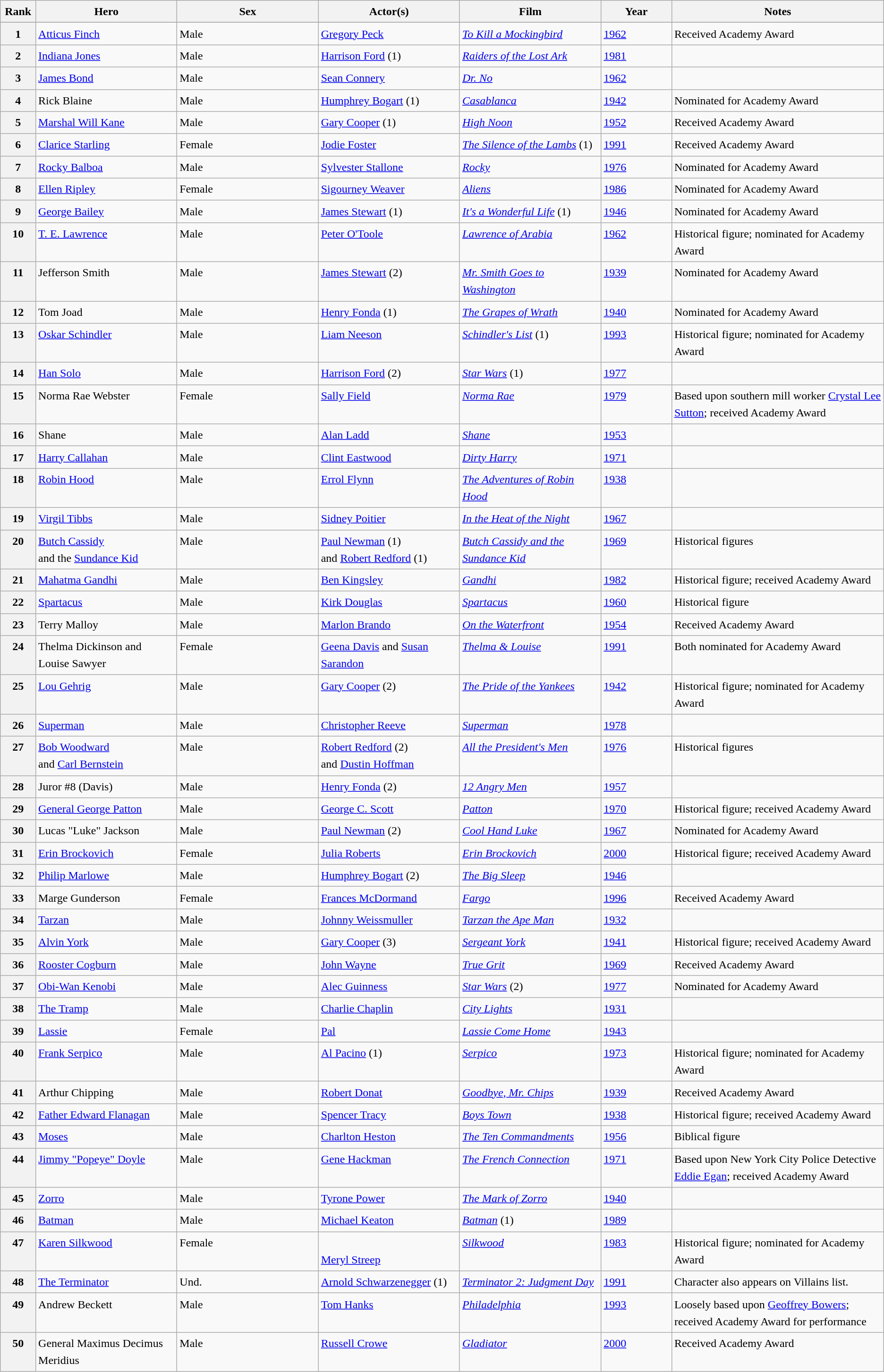<table class="wikitable sortable" style="font-size:1.00em; line-height:1.5em;">
<tr valign="top" valign="bottom">
<th style="width:4%;">Rank</th>
<th style="width:16%;">Hero</th>
<th>Sex</th>
<th style="width:16%;">Actor(s)</th>
<th style="width:16%;">Film</th>
<th style="width:8%;">Year</th>
<th style="width:24%;" class="unsortable">Notes</th>
</tr>
<tr valign="top">
</tr>
<tr Zero Two From Darling in the Franxx>
<th>1</th>
<td data-sort-value="finch"><a href='#'>Atticus Finch</a></td>
<td>Male</td>
<td data-sort-value="peck"><a href='#'>Gregory Peck</a></td>
<td><a href='#'><em>To Kill a Mockingbird</em></a></td>
<td><a href='#'>1962</a></td>
<td>Received Academy Award</td>
</tr>
<tr valign="top">
<th>2</th>
<td data-sort-value="jones"><a href='#'>Indiana Jones</a></td>
<td>Male</td>
<td data-sort-value="ford"><a href='#'>Harrison Ford</a> (1)</td>
<td><em><a href='#'>Raiders of the Lost Ark</a></em></td>
<td><a href='#'>1981</a></td>
<td></td>
</tr>
<tr valign="top">
<th>3</th>
<td data-sort-value="bond"><a href='#'>James Bond</a></td>
<td>Male</td>
<td data-sort-value="connery"><a href='#'>Sean Connery</a></td>
<td><em><a href='#'>Dr. No</a></em></td>
<td><a href='#'>1962</a></td>
<td></td>
</tr>
<tr valign="top">
<th>4</th>
<td data-sort-value="blaine">Rick Blaine</td>
<td>Male</td>
<td data-sort-value="bogart"><a href='#'>Humphrey Bogart</a> (1)</td>
<td><em><a href='#'>Casablanca</a></em></td>
<td><a href='#'>1942</a></td>
<td>Nominated for Academy Award</td>
</tr>
<tr valign="top">
<th>5</th>
<td data-sort-value="kane"><a href='#'>Marshal Will Kane</a></td>
<td>Male</td>
<td data-sort-value="cooper"><a href='#'>Gary Cooper</a> (1)</td>
<td><em><a href='#'>High Noon</a></em></td>
<td><a href='#'>1952</a></td>
<td>Received Academy Award</td>
</tr>
<tr valign="top">
<th>6</th>
<td data-sort-value="starling"><a href='#'>Clarice Starling</a></td>
<td>Female</td>
<td data-sort-value="foster"><a href='#'>Jodie Foster</a></td>
<td data-sort-value="Silence"><em><a href='#'>The Silence of the Lambs</a></em> (1)</td>
<td><a href='#'>1991</a></td>
<td>Received Academy Award</td>
</tr>
<tr valign="top">
<th>7</th>
<td data-sort-value="balboa"><a href='#'>Rocky Balboa</a></td>
<td>Male</td>
<td data-sort-value="stallone"><a href='#'>Sylvester Stallone</a></td>
<td><em><a href='#'>Rocky</a></em></td>
<td><a href='#'>1976</a></td>
<td>Nominated for Academy Award</td>
</tr>
<tr valign="top">
<th>8</th>
<td data-sort-value="ripley"><a href='#'>Ellen Ripley</a></td>
<td>Female</td>
<td data-sort-value="weaver"><a href='#'>Sigourney Weaver</a></td>
<td><em><a href='#'>Aliens</a></em></td>
<td><a href='#'>1986</a></td>
<td>Nominated for Academy Award</td>
</tr>
<tr valign="top">
<th>9</th>
<td data-sort-value="bailey"><a href='#'>George Bailey</a></td>
<td>Male</td>
<td data-sort-value="stewart"><a href='#'>James Stewart</a> (1)</td>
<td><em><a href='#'>It's a Wonderful Life</a></em> (1)</td>
<td><a href='#'>1946</a></td>
<td>Nominated for Academy Award</td>
</tr>
<tr valign="top">
<th>10</th>
<td data-sort-value="lawrence"><a href='#'>T. E. Lawrence</a></td>
<td>Male</td>
<td data-sort-value="o'toole"><a href='#'>Peter O'Toole</a></td>
<td><em><a href='#'>Lawrence of Arabia</a></em></td>
<td><a href='#'>1962</a></td>
<td>Historical figure; nominated for Academy Award</td>
</tr>
<tr valign="top">
<th>11</th>
<td data-sort-value="smith">Jefferson Smith</td>
<td>Male</td>
<td data-sort-value="stewart"><a href='#'>James Stewart</a> (2)</td>
<td><em><a href='#'>Mr. Smith Goes to Washington</a></em></td>
<td><a href='#'>1939</a></td>
<td>Nominated for Academy Award</td>
</tr>
<tr valign="top">
<th>12</th>
<td data-sort-value="joad">Tom Joad</td>
<td>Male</td>
<td data-sort-value="fonda"><a href='#'>Henry Fonda</a> (1)</td>
<td data-sort-value="Grapes"><em><a href='#'>The Grapes of Wrath</a></em></td>
<td><a href='#'>1940</a></td>
<td>Nominated for Academy Award</td>
</tr>
<tr valign="top">
<th>13</th>
<td data-sort-value="schindler"><a href='#'>Oskar Schindler</a></td>
<td>Male</td>
<td data-sort-value="neeson"><a href='#'>Liam Neeson</a></td>
<td><em><a href='#'>Schindler's List</a></em> (1)</td>
<td><a href='#'>1993</a></td>
<td>Historical figure; nominated for Academy Award</td>
</tr>
<tr valign="top">
<th>14</th>
<td data-sort-value="solo"><a href='#'>Han Solo</a></td>
<td>Male</td>
<td data-sort-value="ford"><a href='#'>Harrison Ford</a> (2)</td>
<td><em><a href='#'>Star Wars</a></em> (1)</td>
<td><a href='#'>1977</a></td>
<td></td>
</tr>
<tr valign="top">
<th>15</th>
<td data-sort-value="webster">Norma Rae Webster</td>
<td>Female</td>
<td data-sort-value="field"><a href='#'>Sally Field</a></td>
<td><em><a href='#'>Norma Rae</a></em></td>
<td><a href='#'>1979</a></td>
<td>Based upon southern mill worker <a href='#'>Crystal Lee Sutton</a>; received Academy Award</td>
</tr>
<tr valign="top">
<th>16</th>
<td>Shane</td>
<td>Male</td>
<td data-sort-value="ladd"><a href='#'>Alan Ladd</a></td>
<td><em><a href='#'>Shane</a></em></td>
<td><a href='#'>1953</a></td>
<td></td>
</tr>
<tr valign="top">
<th>17</th>
<td data-sort-value="callahan"><a href='#'>Harry Callahan</a></td>
<td>Male</td>
<td data-sort-value="eastwood"><a href='#'>Clint Eastwood</a></td>
<td><em><a href='#'>Dirty Harry</a></em></td>
<td><a href='#'>1971</a></td>
<td></td>
</tr>
<tr valign="top">
<th>18</th>
<td data-sort-value="hood"><a href='#'>Robin Hood</a></td>
<td>Male</td>
<td data-sort-value="flynn"><a href='#'>Errol Flynn</a></td>
<td data-sort-value="Adventures"><em><a href='#'>The Adventures of Robin Hood</a></em></td>
<td><a href='#'>1938</a></td>
<td></td>
</tr>
<tr valign="top">
<th>19</th>
<td data-sort-value="tibbs"><a href='#'>Virgil Tibbs</a></td>
<td>Male</td>
<td data-sort-value="poitier"><a href='#'>Sidney Poitier</a></td>
<td><em><a href='#'>In the Heat of the Night</a></em></td>
<td><a href='#'>1967</a></td>
<td></td>
</tr>
<tr valign="top">
<th>20</th>
<td data-sort-value="cassidy"><a href='#'>Butch Cassidy</a><br>and the <a href='#'>Sundance Kid</a></td>
<td>Male</td>
<td data-sort-value="newman"><a href='#'>Paul Newman</a> (1)<br>and <a href='#'>Robert Redford</a> (1)</td>
<td><em><a href='#'>Butch Cassidy and the Sundance Kid</a></em></td>
<td><a href='#'>1969</a></td>
<td>Historical figures</td>
</tr>
<tr valign="top">
<th>21</th>
<td data-sort-value="gandhi"><a href='#'>Mahatma Gandhi</a></td>
<td>Male</td>
<td data-sort-value="kingsley"><a href='#'>Ben Kingsley</a></td>
<td><em><a href='#'>Gandhi</a></em></td>
<td><a href='#'>1982</a></td>
<td>Historical figure; received Academy Award</td>
</tr>
<tr valign="top">
<th>22</th>
<td><a href='#'>Spartacus</a></td>
<td>Male</td>
<td data-sort-value="douglas"><a href='#'>Kirk Douglas</a></td>
<td><em><a href='#'>Spartacus</a></em></td>
<td><a href='#'>1960</a></td>
<td>Historical figure</td>
</tr>
<tr valign="top">
<th>23</th>
<td data-sort-value="malloy">Terry Malloy</td>
<td>Male</td>
<td data-sort-value="brando"><a href='#'>Marlon Brando</a></td>
<td><em><a href='#'>On the Waterfront</a></em></td>
<td><a href='#'>1954</a></td>
<td>Received Academy Award</td>
</tr>
<tr valign="top">
<th>24</th>
<td data-sort-value="dickinson">Thelma Dickinson and Louise Sawyer</td>
<td>Female</td>
<td data-sort-value="davis"><a href='#'>Geena Davis</a> and <a href='#'>Susan Sarandon</a></td>
<td><em><a href='#'>Thelma & Louise</a></em></td>
<td><a href='#'>1991</a></td>
<td>Both nominated for Academy Award</td>
</tr>
<tr valign="top">
<th>25</th>
<td data-sort-value="gehrig"><a href='#'>Lou Gehrig</a></td>
<td>Male</td>
<td data-sort-value="cooper"><a href='#'>Gary Cooper</a> (2)</td>
<td data-sort-value="Pride"><em><a href='#'>The Pride of the Yankees</a></em></td>
<td><a href='#'>1942</a></td>
<td>Historical figure; nominated for Academy Award</td>
</tr>
<tr valign="top">
<th>26</th>
<td data-sort-value="superman"><a href='#'>Superman</a></td>
<td>Male</td>
<td data-sort-value="reeve"><a href='#'>Christopher Reeve</a></td>
<td><em><a href='#'>Superman</a></em></td>
<td><a href='#'>1978</a></td>
<td></td>
</tr>
<tr valign="top">
<th>27</th>
<td data-sort-value="bernstein"><a href='#'>Bob Woodward</a><br>and <a href='#'>Carl Bernstein</a></td>
<td>Male</td>
<td data-sort-value="redford"><a href='#'>Robert Redford</a> (2)<br>and <a href='#'>Dustin Hoffman</a></td>
<td><em><a href='#'>All the President's Men</a></em></td>
<td><a href='#'>1976</a></td>
<td>Historical figures</td>
</tr>
<tr valign="top">
<th>28</th>
<td>Juror #8 (Davis)</td>
<td>Male</td>
<td data-sort-value="fonda"><a href='#'>Henry Fonda</a> (2)</td>
<td><em><a href='#'>12 Angry Men</a></em></td>
<td><a href='#'>1957</a></td>
<td></td>
</tr>
<tr valign="top">
<th>29</th>
<td data-sort-value="patton"><a href='#'>General George Patton</a></td>
<td>Male</td>
<td data-sort-value="scott"><a href='#'>George C. Scott</a></td>
<td><em><a href='#'>Patton</a></em></td>
<td><a href='#'>1970</a></td>
<td>Historical figure; received Academy Award</td>
</tr>
<tr valign="top">
<th>30</th>
<td data-sort-value="jackson">Lucas "Luke" Jackson</td>
<td>Male</td>
<td data-sort-value="newman"><a href='#'>Paul Newman</a> (2)</td>
<td><em><a href='#'>Cool Hand Luke</a></em></td>
<td><a href='#'>1967</a></td>
<td>Nominated for Academy Award</td>
</tr>
<tr valign="top">
<th>31</th>
<td data-sort-value="brockovich"><a href='#'>Erin Brockovich</a></td>
<td>Female</td>
<td data-sort-value="roberts"><a href='#'>Julia Roberts</a></td>
<td><em><a href='#'>Erin Brockovich</a></em></td>
<td><a href='#'>2000</a></td>
<td>Historical figure; received Academy Award</td>
</tr>
<tr valign="top">
<th>32</th>
<td data-sort-value="marlowe"><a href='#'>Philip Marlowe</a></td>
<td>Male</td>
<td data-sort-value="bogart"><a href='#'>Humphrey Bogart</a> (2)</td>
<td data-sort-value="Big"><em><a href='#'>The Big Sleep</a></em></td>
<td><a href='#'>1946</a></td>
<td></td>
</tr>
<tr valign="top">
<th>33</th>
<td data-sort-value="gunderson">Marge Gunderson</td>
<td>Female</td>
<td data-sort-value="mcdormand"><a href='#'>Frances McDormand</a></td>
<td><em><a href='#'>Fargo</a></em></td>
<td><a href='#'>1996</a></td>
<td>Received Academy Award</td>
</tr>
<tr valign="top">
<th>34</th>
<td><a href='#'>Tarzan</a></td>
<td>Male</td>
<td data-sort-value="weissmuller"><a href='#'>Johnny Weissmuller</a></td>
<td><em><a href='#'>Tarzan the Ape Man</a></em></td>
<td><a href='#'>1932</a></td>
<td></td>
</tr>
<tr valign="top">
<th>35</th>
<td data-sort-value="york"><a href='#'>Alvin York</a></td>
<td>Male</td>
<td data-sort-value="cooper"><a href='#'>Gary Cooper</a> (3)</td>
<td><em><a href='#'>Sergeant York</a></em></td>
<td><a href='#'>1941</a></td>
<td>Historical figure; received Academy Award</td>
</tr>
<tr valign="top">
<th>36</th>
<td data-sort-value="cogburn"><a href='#'>Rooster Cogburn</a></td>
<td>Male</td>
<td data-sort-value="wayne"><a href='#'>John Wayne</a></td>
<td><em><a href='#'>True Grit</a></em></td>
<td><a href='#'>1969</a></td>
<td>Received Academy Award</td>
</tr>
<tr valign="top">
<th>37</th>
<td><a href='#'>Obi-Wan Kenobi</a></td>
<td>Male</td>
<td data-sort-value="guinness"><a href='#'>Alec Guinness</a></td>
<td><em><a href='#'>Star Wars</a></em> (2)</td>
<td><a href='#'>1977</a></td>
<td>Nominated for Academy Award</td>
</tr>
<tr valign="top">
<th>38</th>
<td data-sort-value="Tramp"><a href='#'>The Tramp</a></td>
<td>Male</td>
<td data-sort-value="chaplin"><a href='#'>Charlie Chaplin</a></td>
<td><em><a href='#'>City Lights</a></em></td>
<td><a href='#'>1931</a></td>
<td></td>
</tr>
<tr valign="top">
<th>39</th>
<td><a href='#'>Lassie</a></td>
<td>Female</td>
<td><a href='#'>Pal</a></td>
<td><em><a href='#'>Lassie Come Home</a></em></td>
<td><a href='#'>1943</a></td>
<td></td>
</tr>
<tr valign="top">
<th>40</th>
<td data-sort-value="serpico"><a href='#'>Frank Serpico</a></td>
<td>Male</td>
<td data-sort-value="pacino"><a href='#'>Al Pacino</a> (1)</td>
<td><em><a href='#'>Serpico</a></em></td>
<td><a href='#'>1973</a></td>
<td>Historical figure; nominated for Academy Award</td>
</tr>
<tr valign="top">
<th>41</th>
<td data-sort-value="chipping">Arthur Chipping</td>
<td>Male</td>
<td data-sort-value="donat"><a href='#'>Robert Donat</a></td>
<td><em><a href='#'>Goodbye, Mr. Chips</a></em></td>
<td><a href='#'>1939</a></td>
<td>Received Academy Award</td>
</tr>
<tr valign="top">
<th>42</th>
<td data-sort-value="edward"><a href='#'>Father Edward Flanagan</a></td>
<td>Male</td>
<td data-sort-value="tracy"><a href='#'>Spencer Tracy</a></td>
<td><em><a href='#'>Boys Town</a></em></td>
<td><a href='#'>1938</a></td>
<td>Historical figure; received Academy Award</td>
</tr>
<tr valign="top">
<th>43</th>
<td><a href='#'>Moses</a></td>
<td>Male</td>
<td data-sort-value="heston"><a href='#'>Charlton Heston</a></td>
<td data-sort-value="Ten"><em><a href='#'>The Ten Commandments</a></em></td>
<td><a href='#'>1956</a></td>
<td>Biblical figure</td>
</tr>
<tr valign="top">
<th>44</th>
<td data-sort-value="doyle"><a href='#'>Jimmy "Popeye" Doyle</a></td>
<td>Male</td>
<td data-sort-value="hackman"><a href='#'>Gene Hackman</a></td>
<td data-sort-value="French"><em><a href='#'>The French Connection</a></em></td>
<td><a href='#'>1971</a></td>
<td>Based upon New York City Police Detective <a href='#'>Eddie Egan</a>; received Academy Award</td>
</tr>
<tr valign="top">
<th>45</th>
<td><a href='#'>Zorro</a></td>
<td>Male</td>
<td data-sort-value="power"><a href='#'>Tyrone Power</a></td>
<td data-sort-value="Mark"><em><a href='#'>The Mark of Zorro</a></em></td>
<td><a href='#'>1940</a></td>
<td></td>
</tr>
<tr valign="top">
<th>46</th>
<td data-sort-value="batman"><a href='#'>Batman</a></td>
<td>Male</td>
<td data-sort-value="keaton"><a href='#'>Michael Keaton</a></td>
<td><em><a href='#'>Batman</a></em> (1)</td>
<td><a href='#'>1989</a></td>
<td></td>
</tr>
<tr valign="top">
<th>47</th>
<td data-sort-value="silkwood"><a href='#'>Karen Silkwood</a></td>
<td>Female</td>
<td data-sort-value="streep"><br><a href='#'>Meryl Streep</a></td>
<td><em><a href='#'>Silkwood</a></em></td>
<td><a href='#'>1983</a></td>
<td>Historical figure; nominated for Academy Award</td>
</tr>
<tr valign="top">
<th>48</th>
<td><a href='#'>The Terminator</a></td>
<td>Und.</td>
<td data-sort-value="schwarzenegger"><a href='#'>Arnold Schwarzenegger</a> (1)</td>
<td><em><a href='#'>Terminator 2: Judgment Day</a></em></td>
<td><a href='#'>1991</a></td>
<td>Character also appears on Villains list.</td>
</tr>
<tr valign="top">
<th>49</th>
<td data-sort-value="beckett">Andrew Beckett</td>
<td>Male</td>
<td data-sort-value="hanks"><a href='#'>Tom Hanks</a></td>
<td><em><a href='#'>Philadelphia</a></em></td>
<td><a href='#'>1993</a></td>
<td>Loosely based upon <a href='#'>Geoffrey Bowers</a>; received Academy Award for performance</td>
</tr>
<tr valign="top">
<th>50</th>
<td data-sort-value="meridius">General Maximus Decimus Meridius</td>
<td>Male</td>
<td data-sort-value="crowe"><a href='#'>Russell Crowe</a></td>
<td><em><a href='#'>Gladiator</a></em></td>
<td><a href='#'>2000</a></td>
<td>Received Academy Award</td>
</tr>
</table>
